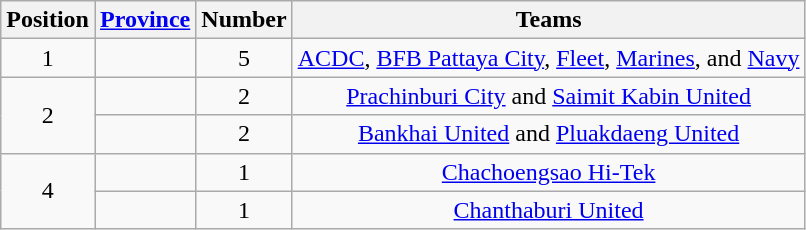<table class="wikitable">
<tr>
<th>Position</th>
<th><a href='#'>Province</a></th>
<th>Number</th>
<th>Teams</th>
</tr>
<tr>
<td align=center>1</td>
<td></td>
<td align=center>5</td>
<td align=center><a href='#'>ACDC</a>, <a href='#'>BFB Pattaya City</a>, <a href='#'>Fleet</a>, <a href='#'>Marines</a>, and <a href='#'>Navy</a></td>
</tr>
<tr>
<td align=center rowspan="2">2</td>
<td></td>
<td align=center>2</td>
<td align=center><a href='#'>Prachinburi City</a> and <a href='#'>Saimit Kabin United</a></td>
</tr>
<tr>
<td></td>
<td align=center>2</td>
<td align=center><a href='#'>Bankhai United</a> and <a href='#'>Pluakdaeng United</a></td>
</tr>
<tr>
<td align=center rowspan="2">4</td>
<td></td>
<td align=center>1</td>
<td align=center><a href='#'>Chachoengsao Hi-Tek</a></td>
</tr>
<tr>
<td></td>
<td align=center>1</td>
<td align=center><a href='#'>Chanthaburi United</a></td>
</tr>
</table>
